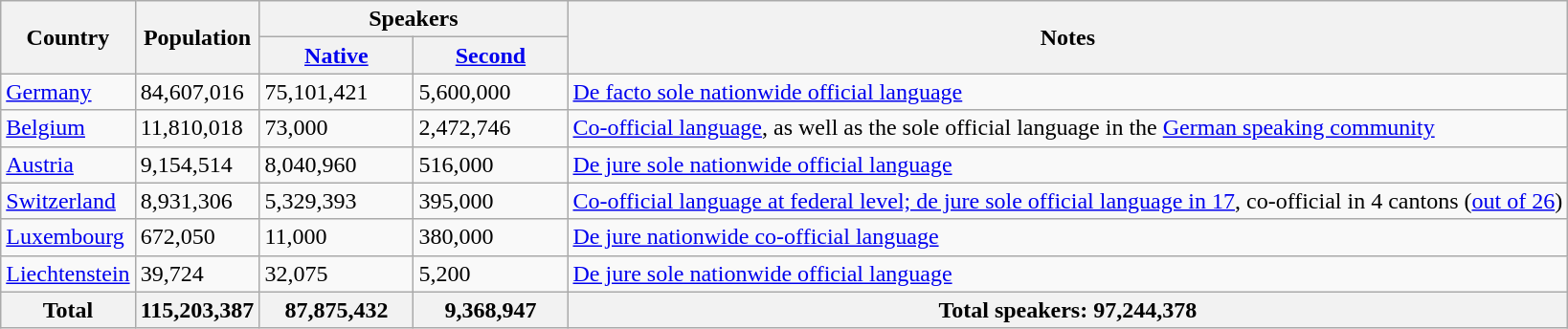<table class="sortable wikitable">
<tr>
<th rowspan=2 class="unsortable">Country</th>
<th rowspan=2 data-sort-type="number">Population<br></th>
<th colspan=2>Speakers</th>
<th class=unsortable rowspan=2>Notes</th>
</tr>
<tr>
<th data-sort-type="number" width="100px"><a href='#'>Native</a></th>
<th data-sort-type="number" width="100px"><a href='#'>Second</a></th>
</tr>
<tr>
<td><a href='#'>Germany</a></td>
<td>84,607,016</td>
<td>75,101,421 </td>
<td>5,600,000 </td>
<td><a href='#'>De facto sole nationwide official language</a></td>
</tr>
<tr>
<td><a href='#'>Belgium</a></td>
<td>11,810,018</td>
<td>73,000 </td>
<td>2,472,746 </td>
<td><a href='#'>Co-official language</a>, as well as the sole official language in the <a href='#'>German speaking community</a></td>
</tr>
<tr>
<td><a href='#'>Austria</a></td>
<td>9,154,514</td>
<td>8,040,960 </td>
<td>516,000 </td>
<td><a href='#'>De jure sole nationwide official language</a></td>
</tr>
<tr>
<td><a href='#'>Switzerland</a></td>
<td>8,931,306</td>
<td>5,329,393 </td>
<td>395,000 </td>
<td><a href='#'>Co-official language at federal level; de jure sole official language in 17</a>, co-official in 4 cantons (<a href='#'>out of 26</a>)</td>
</tr>
<tr>
<td><a href='#'>Luxembourg</a></td>
<td>672,050</td>
<td>11,000 </td>
<td>380,000 </td>
<td><a href='#'>De jure nationwide co-official language</a></td>
</tr>
<tr>
<td><a href='#'>Liechtenstein</a></td>
<td>39,724</td>
<td>32,075 </td>
<td>5,200 </td>
<td><a href='#'>De jure sole nationwide official language</a></td>
</tr>
<tr>
<th>Total</th>
<th>115,203,387</th>
<th>87,875,432</th>
<th>9,368,947</th>
<th>Total speakers: 97,244,378</th>
</tr>
</table>
